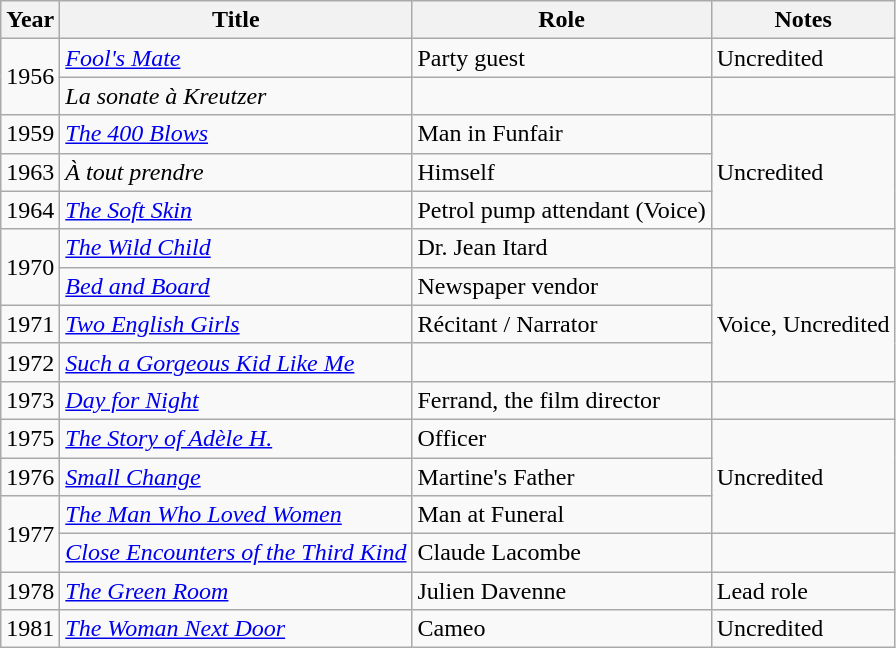<table class="wikitable">
<tr>
<th>Year</th>
<th>Title</th>
<th>Role</th>
<th>Notes</th>
</tr>
<tr>
<td rowspan=2>1956</td>
<td><em><a href='#'>Fool's Mate</a></em></td>
<td>Party guest</td>
<td>Uncredited</td>
</tr>
<tr>
<td><em>La sonate à Kreutzer</em></td>
<td></td>
<td></td>
</tr>
<tr>
<td>1959</td>
<td><em><a href='#'>The 400 Blows</a></em></td>
<td>Man in Funfair</td>
<td rowspan=3>Uncredited</td>
</tr>
<tr>
<td>1963</td>
<td><em>À tout prendre</em></td>
<td>Himself</td>
</tr>
<tr>
<td>1964</td>
<td><em><a href='#'>The Soft Skin</a></em></td>
<td>Petrol pump attendant (Voice)</td>
</tr>
<tr>
<td rowspan=2>1970</td>
<td><em><a href='#'>The Wild Child</a></em></td>
<td>Dr. Jean Itard</td>
<td></td>
</tr>
<tr>
<td><em><a href='#'>Bed and Board</a></em></td>
<td>Newspaper vendor</td>
<td rowspan=3>Voice, Uncredited</td>
</tr>
<tr>
<td>1971</td>
<td><em><a href='#'>Two English Girls</a></em></td>
<td>Récitant / Narrator</td>
</tr>
<tr>
<td>1972</td>
<td><em><a href='#'>Such a Gorgeous Kid Like Me</a></em></td>
<td></td>
</tr>
<tr>
<td>1973</td>
<td><em><a href='#'>Day for Night</a></em></td>
<td>Ferrand, the film director</td>
<td></td>
</tr>
<tr>
<td>1975</td>
<td><em><a href='#'>The Story of Adèle H.</a></em></td>
<td>Officer</td>
<td rowspan=3>Uncredited</td>
</tr>
<tr>
<td>1976</td>
<td><em><a href='#'>Small Change</a></em></td>
<td>Martine's Father</td>
</tr>
<tr>
<td rowspan=2>1977</td>
<td><em><a href='#'>The Man Who Loved Women</a></em></td>
<td>Man at Funeral</td>
</tr>
<tr>
<td><em><a href='#'>Close Encounters of the Third Kind</a></em></td>
<td>Claude Lacombe</td>
<td></td>
</tr>
<tr>
<td>1978</td>
<td><em><a href='#'>The Green Room</a></em></td>
<td>Julien Davenne</td>
<td>Lead role</td>
</tr>
<tr>
<td>1981</td>
<td><em><a href='#'>The Woman Next Door</a></em></td>
<td>Cameo</td>
<td>Uncredited</td>
</tr>
</table>
